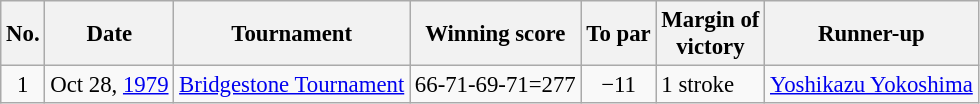<table class="wikitable" style="font-size:95%;">
<tr>
<th>No.</th>
<th>Date</th>
<th>Tournament</th>
<th>Winning score</th>
<th>To par</th>
<th>Margin of<br>victory</th>
<th>Runner-up</th>
</tr>
<tr>
<td align=center>1</td>
<td align=right>Oct 28, <a href='#'>1979</a></td>
<td><a href='#'>Bridgestone Tournament</a></td>
<td align=right>66-71-69-71=277</td>
<td align=center>−11</td>
<td>1 stroke</td>
<td> <a href='#'>Yoshikazu Yokoshima</a></td>
</tr>
</table>
